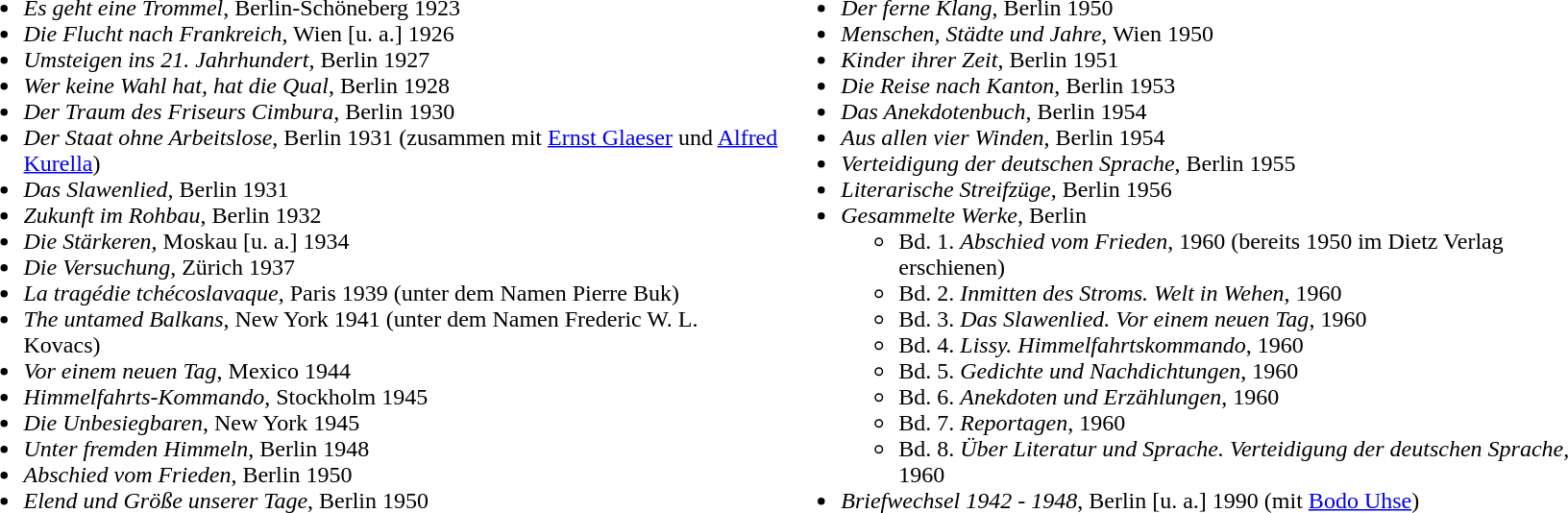<table>
<tr>
<td width="45%"><br><ul><li><em>Es geht eine Trommel</em>, Berlin-Schöneberg 1923</li><li><em>Die Flucht nach Frankreich</em>, Wien [u. a.] 1926</li><li><em>Umsteigen ins 21. Jahrhundert</em>, Berlin 1927</li><li><em>Wer keine Wahl hat, hat die Qual</em>, Berlin 1928</li><li><em>Der Traum des Friseurs Cimbura</em>, Berlin 1930</li><li><em>Der Staat ohne Arbeitslose</em>, Berlin 1931 (zusammen mit <a href='#'>Ernst Glaeser</a> und <a href='#'>Alfred Kurella</a>)</li><li><em>Das Slawenlied</em>, Berlin 1931</li><li><em>Zukunft im Rohbau</em>, Berlin 1932</li><li><em>Die Stärkeren</em>, Moskau [u. a.] 1934</li><li><em>Die Versuchung</em>, Zürich 1937</li><li><em>La tragédie tchécoslavaque</em>, Paris 1939 (unter dem Namen Pierre Buk)</li><li><em>The untamed Balkans</em>, New York 1941 (unter dem Namen Frederic W. L. Kovacs)</li><li><em>Vor einem neuen Tag</em>, Mexico 1944</li><li><em>Himmelfahrts-Kommando</em>, Stockholm 1945</li><li><em>Die Unbesiegbaren</em>, New York 1945</li><li><em>Unter fremden Himmeln</em>, Berlin 1948</li><li><em>Abschied vom Frieden</em>, Berlin 1950</li><li><em>Elend und Größe unserer Tage</em>, Berlin 1950</li></ul></td>
<td width="45%"><br><ul><li><em>Der ferne Klang</em>, Berlin 1950</li><li><em>Menschen, Städte und Jahre</em>, Wien 1950</li><li><em>Kinder ihrer Zeit</em>, Berlin 1951</li><li><em>Die Reise nach Kanton</em>, Berlin 1953</li><li><em>Das Anekdotenbuch</em>, Berlin 1954</li><li><em>Aus allen vier Winden</em>, Berlin 1954</li><li><em>Verteidigung der deutschen Sprache</em>, Berlin 1955</li><li><em>Literarische Streifzüge</em>, Berlin 1956</li><li><em>Gesammelte Werke</em>, Berlin<ul><li>Bd. 1. <em>Abschied vom Frieden</em>, 1960 (bereits 1950 im Dietz Verlag erschienen)</li><li>Bd. 2. <em>Inmitten des Stroms. Welt in Wehen</em>, 1960</li><li>Bd. 3. <em>Das Slawenlied. Vor einem neuen Tag</em>, 1960</li><li>Bd. 4. <em>Lissy. Himmelfahrtskommando</em>, 1960</li><li>Bd. 5. <em>Gedichte und Nachdichtungen</em>, 1960</li><li>Bd. 6. <em>Anekdoten und Erzählungen</em>, 1960</li><li>Bd. 7. <em>Reportagen</em>, 1960</li><li>Bd. 8. <em>Über Literatur und Sprache. Verteidigung der deutschen Sprache</em>, 1960</li></ul></li><li><em>Briefwechsel 1942 - 1948</em>, Berlin [u. a.] 1990 (mit <a href='#'>Bodo Uhse</a>)</li></ul></td>
<td></td>
</tr>
</table>
